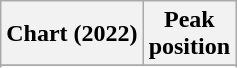<table class="wikitable sortable plainrowheaders" style="text-align:center">
<tr>
<th scope="col">Chart (2022)</th>
<th scope="col">Peak<br>position</th>
</tr>
<tr>
</tr>
<tr>
</tr>
<tr>
</tr>
<tr>
</tr>
<tr>
</tr>
</table>
